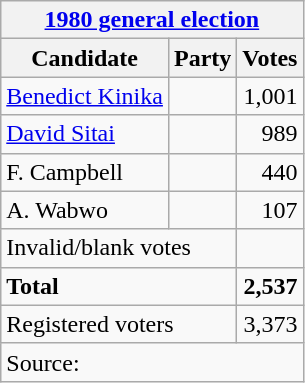<table class=wikitable style=text-align:left>
<tr>
<th colspan=3><a href='#'>1980 general election</a></th>
</tr>
<tr>
<th>Candidate</th>
<th>Party</th>
<th>Votes</th>
</tr>
<tr>
<td><a href='#'>Benedict Kinika</a></td>
<td></td>
<td align=right>1,001</td>
</tr>
<tr>
<td><a href='#'>David Sitai</a></td>
<td></td>
<td align=right>989</td>
</tr>
<tr>
<td>F. Campbell</td>
<td></td>
<td align=right>440</td>
</tr>
<tr>
<td>A. Wabwo</td>
<td></td>
<td align=right>107</td>
</tr>
<tr>
<td colspan=2>Invalid/blank votes</td>
<td></td>
</tr>
<tr>
<td colspan=2><strong>Total</strong></td>
<td align=right><strong>2,537</strong></td>
</tr>
<tr>
<td colspan=2>Registered voters</td>
<td align=right>3,373</td>
</tr>
<tr>
<td colspan=3>Source: </td>
</tr>
</table>
